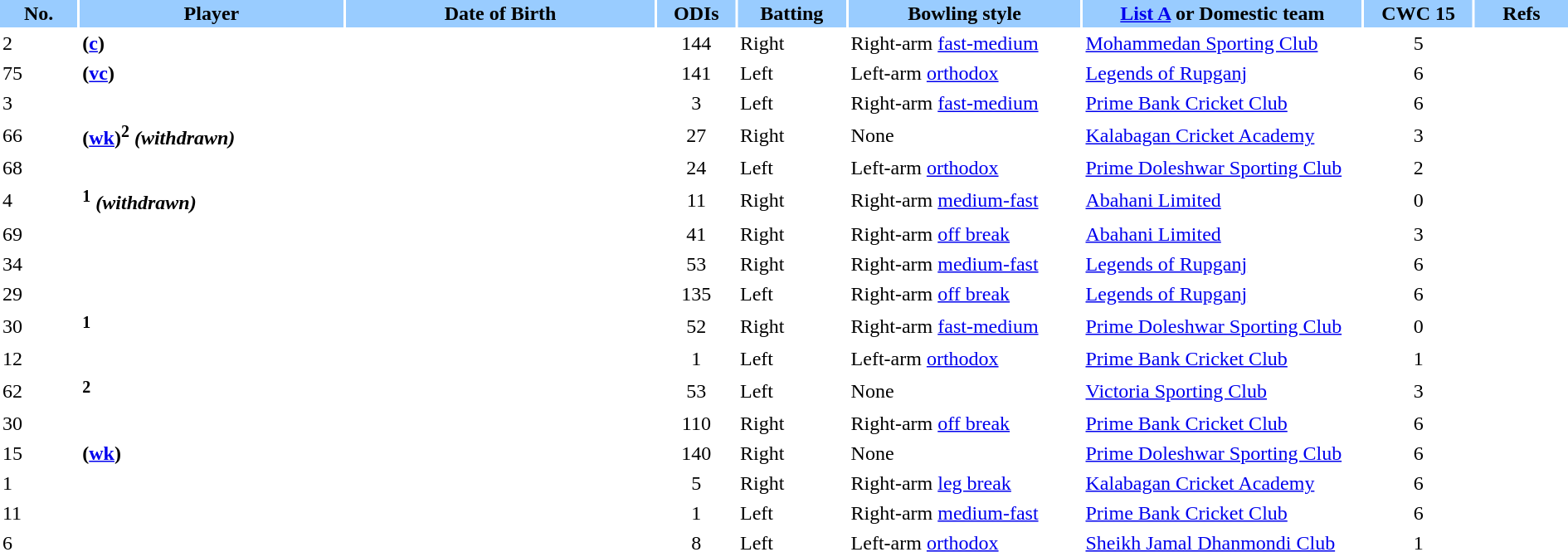<table class="sortable plainrowheaders" style="width:100%;" border="0" cellspacing="2" cellpadding="2">
<tr>
<th style="background-color:#99ccff;" scope="col" width=5%>No.</th>
<th style="background-color:#99ccff;" scope="col" width=17%>Player</th>
<th style="background-color:#99ccff;" scope="col" width=20%>Date of Birth</th>
<th style="background-color:#99ccff;" scope="col" width=5%>ODIs</th>
<th style="background-color:#99ccff;" scope="col" width=7%>Batting</th>
<th style="background-color:#99ccff;" scope="col" width=15%>Bowling style</th>
<th style="background-color:#99ccff;" scope="col" width=18%><a href='#'>List A</a> or Domestic team</th>
<th style="background-color:#99ccff;" scope="col" width=7%>CWC 15</th>
<th style="background-color:#99ccff;" scope="col" width=6% class="unsortable">Refs</th>
</tr>
<tr>
<td>2</td>
<th scope="row" align="left"> (<a href='#'>c</a>)</th>
<td></td>
<td align="center">144</td>
<td>Right</td>
<td>Right-arm <a href='#'>fast-medium</a></td>
<td><a href='#'>Mohammedan Sporting Club</a></td>
<td align="center">5</td>
<td align="center"></td>
</tr>
<tr>
<td>75</td>
<th scope="row" align="left"> (<a href='#'>vc</a>)</th>
<td></td>
<td align="center">141</td>
<td>Left</td>
<td>Left-arm <a href='#'>orthodox</a></td>
<td><a href='#'>Legends of Rupganj</a></td>
<td align="center">6</td>
<td align="center"></td>
</tr>
<tr>
<td>3</td>
<th scope="row" align="left"></th>
<td></td>
<td align="center">3</td>
<td>Left</td>
<td>Right-arm <a href='#'>fast-medium</a></td>
<td><a href='#'>Prime Bank Cricket Club</a></td>
<td align="center">6</td>
<td align="center"></td>
</tr>
<tr>
<td>66</td>
<th scope="row" align="left"> (<a href='#'>wk</a>)<sup>2</sup> <em>(withdrawn)</em></th>
<td></td>
<td align="center">27</td>
<td>Right</td>
<td>None</td>
<td><a href='#'>Kalabagan Cricket Academy</a></td>
<td align="center">3</td>
<td align="center"></td>
</tr>
<tr>
<td>68</td>
<th scope="row" align="left"></th>
<td></td>
<td align="center">24</td>
<td>Left</td>
<td>Left-arm <a href='#'>orthodox</a></td>
<td><a href='#'>Prime Doleshwar Sporting Club</a></td>
<td align="center">2</td>
<td align="center"></td>
</tr>
<tr>
<td>4</td>
<th scope="row" align="left"><sup>1</sup> <em>(withdrawn)</em></th>
<td></td>
<td align="center">11</td>
<td>Right</td>
<td>Right-arm <a href='#'>medium-fast</a></td>
<td><a href='#'>Abahani Limited</a></td>
<td align="center">0</td>
<td align="center"></td>
</tr>
<tr>
<td>69</td>
<th scope="row" align="left"></th>
<td></td>
<td align="center">41</td>
<td>Right</td>
<td>Right-arm <a href='#'>off break</a></td>
<td><a href='#'>Abahani Limited</a></td>
<td align="center">3</td>
<td align="center"></td>
</tr>
<tr>
<td>34</td>
<th scope="row" align="left"></th>
<td></td>
<td align="center">53</td>
<td>Right</td>
<td>Right-arm <a href='#'>medium-fast</a></td>
<td><a href='#'>Legends of Rupganj</a></td>
<td align="center">6</td>
<td align="center"></td>
</tr>
<tr>
<td>29</td>
<th scope="row" align="left"></th>
<td></td>
<td align="center">135</td>
<td>Left</td>
<td>Right-arm <a href='#'>off break</a></td>
<td><a href='#'>Legends of Rupganj</a></td>
<td align="center">6</td>
<td align="center"></td>
</tr>
<tr>
<td>30</td>
<th scope="row" align="left"><sup>1</sup></th>
<td></td>
<td align="center">52</td>
<td>Right</td>
<td>Right-arm <a href='#'>fast-medium</a></td>
<td><a href='#'>Prime Doleshwar Sporting Club</a></td>
<td align="center">0</td>
<td align="center"></td>
</tr>
<tr>
<td>12</td>
<th scope="row" align="left"></th>
<td></td>
<td align="center">1</td>
<td>Left</td>
<td>Left-arm <a href='#'>orthodox</a></td>
<td><a href='#'>Prime Bank Cricket Club</a></td>
<td align="center">1</td>
<td align="center"></td>
</tr>
<tr>
<td>62</td>
<th scope="row" align="left"><sup>2</sup></th>
<td></td>
<td align="center">53</td>
<td>Left</td>
<td>None</td>
<td><a href='#'>Victoria Sporting Club</a></td>
<td align="center">3</td>
<td align="center"></td>
</tr>
<tr>
<td>30</td>
<th scope="row" align="left"></th>
<td></td>
<td align="center">110</td>
<td>Right</td>
<td>Right-arm <a href='#'>off break</a></td>
<td><a href='#'>Prime Bank Cricket Club</a></td>
<td align="center">6</td>
<td align="center"></td>
</tr>
<tr>
<td>15</td>
<th scope="row" align="left"> (<a href='#'>wk</a>)</th>
<td></td>
<td align="center">140</td>
<td>Right</td>
<td>None</td>
<td><a href='#'>Prime Doleshwar Sporting Club</a></td>
<td align="center">6</td>
<td align="center"></td>
</tr>
<tr>
<td>1</td>
<th scope="row" align="left"></th>
<td></td>
<td align="center">5</td>
<td>Right</td>
<td>Right-arm <a href='#'>leg break</a></td>
<td><a href='#'>Kalabagan Cricket Academy</a></td>
<td align="center">6</td>
<td align="center"></td>
</tr>
<tr>
<td>11</td>
<th scope="row" align="left"></th>
<td></td>
<td align="center">1</td>
<td>Left</td>
<td>Right-arm <a href='#'>medium-fast</a></td>
<td><a href='#'>Prime Bank Cricket Club</a></td>
<td align="center">6</td>
<td align="center"></td>
</tr>
<tr>
<td>6</td>
<th scope="row" align="left"></th>
<td></td>
<td align="center">8</td>
<td>Left</td>
<td>Left-arm <a href='#'>orthodox</a></td>
<td><a href='#'>Sheikh Jamal Dhanmondi Club</a></td>
<td align="center">1</td>
<td align="center"></td>
</tr>
</table>
